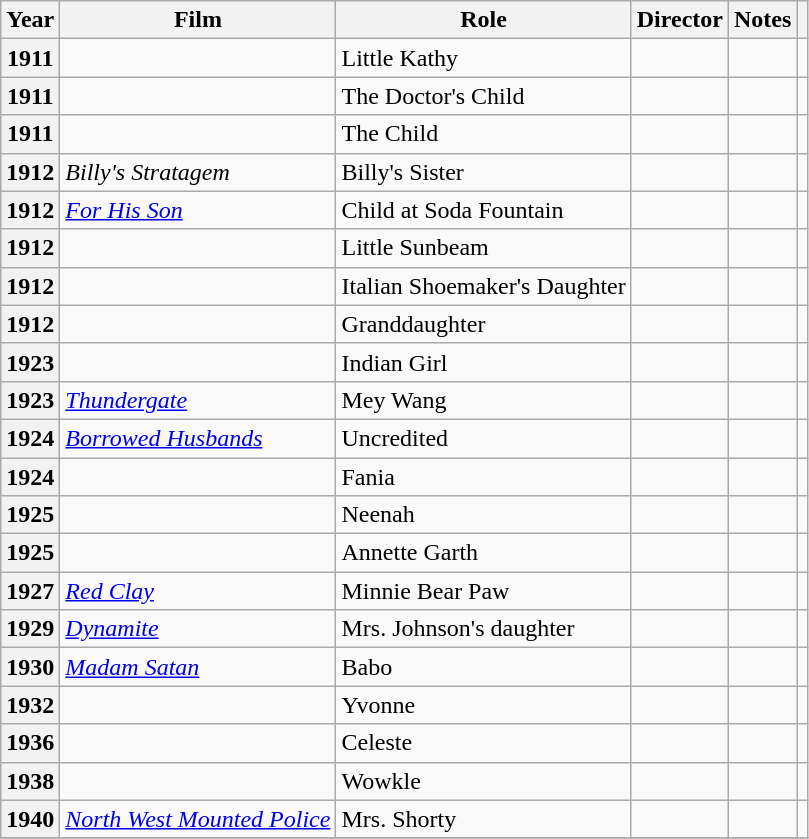<table class="wikitable sortable plainrowheaders">
<tr>
<th>Year</th>
<th>Film</th>
<th>Role</th>
<th>Director</th>
<th>Notes</th>
<th class="unsortable"></th>
</tr>
<tr>
<th scope="row">1911</th>
<td><em></em></td>
<td>Little Kathy</td>
<td></td>
<td></td>
<td style="text-align:center;"></td>
</tr>
<tr>
<th scope="row">1911</th>
<td><em></em></td>
<td>The Doctor's Child</td>
<td></td>
<td></td>
<td style="text-align:center;"></td>
</tr>
<tr>
<th scope="row">1911</th>
<td><em></em></td>
<td>The Child</td>
<td></td>
<td></td>
<td style="text-align:center;"></td>
</tr>
<tr>
<th scope="row">1912</th>
<td><em>Billy's Stratagem</em></td>
<td>Billy's Sister</td>
<td></td>
<td></td>
<td style="text-align:center;"></td>
</tr>
<tr>
<th scope="row">1912</th>
<td><em><a href='#'>For His Son</a></em></td>
<td>Child at Soda Fountain</td>
<td></td>
<td></td>
<td style="text-align:center;"></td>
</tr>
<tr>
<th scope="row">1912</th>
<td><em></em></td>
<td>Little Sunbeam</td>
<td></td>
<td></td>
<td style="text-align:center;"></td>
</tr>
<tr>
<th scope="row">1912</th>
<td><em></em></td>
<td>Italian Shoemaker's Daughter</td>
<td></td>
<td></td>
<td style="text-align:center;"></td>
</tr>
<tr>
<th scope="row">1912</th>
<td><em></em></td>
<td>Granddaughter</td>
<td></td>
<td></td>
<td style="text-align:center;"></td>
</tr>
<tr>
<th scope="row">1923</th>
<td><em></em></td>
<td>Indian Girl</td>
<td></td>
<td></td>
<td style="text-align:center;"></td>
</tr>
<tr>
<th scope="row">1923</th>
<td><em><a href='#'>Thundergate</a></em></td>
<td>Mey Wang</td>
<td></td>
<td></td>
<td style="text-align:center;"></td>
</tr>
<tr>
<th scope="row">1924</th>
<td><em><a href='#'>Borrowed Husbands</a></em></td>
<td>Uncredited</td>
<td></td>
<td></td>
<td style="text-align:center;"></td>
</tr>
<tr>
<th scope="row">1924</th>
<td><em></em></td>
<td>Fania</td>
<td></td>
<td></td>
<td style="text-align:center;"></td>
</tr>
<tr>
<th scope="row">1925</th>
<td><em></em></td>
<td>Neenah</td>
<td></td>
<td></td>
<td style="text-align:center;"></td>
</tr>
<tr>
<th scope="row">1925</th>
<td><em></em></td>
<td>Annette Garth</td>
<td></td>
<td></td>
<td style="text-align:center;"></td>
</tr>
<tr>
<th scope="row">1927</th>
<td><em><a href='#'>Red Clay</a></em></td>
<td>Minnie Bear Paw</td>
<td></td>
<td></td>
<td style="text-align:center;"></td>
</tr>
<tr>
<th scope="row">1929</th>
<td><em><a href='#'>Dynamite</a></em></td>
<td>Mrs. Johnson's daughter</td>
<td></td>
<td></td>
<td style="text-align:center;"></td>
</tr>
<tr>
<th scope="row">1930</th>
<td><em><a href='#'>Madam Satan</a></em></td>
<td>Babo</td>
<td></td>
<td></td>
<td style="text-align:center;"></td>
</tr>
<tr>
<th scope="row">1932</th>
<td><em></em></td>
<td>Yvonne</td>
<td></td>
<td></td>
<td style="text-align:center;"></td>
</tr>
<tr>
<th scope="row">1936</th>
<td><em></em></td>
<td>Celeste</td>
<td></td>
<td></td>
<td style="text-align:center;"></td>
</tr>
<tr>
<th scope="row">1938</th>
<td><em></em></td>
<td>Wowkle</td>
<td></td>
<td></td>
<td style="text-align:center;"></td>
</tr>
<tr>
<th scope="row">1940</th>
<td><em><a href='#'>North West Mounted Police</a></em></td>
<td>Mrs. Shorty</td>
<td></td>
<td></td>
<td style="text-align:center;"></td>
</tr>
<tr>
</tr>
</table>
